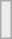<table class="wikitable" style="margin:1em auto;">
<tr>
<td bgcolor="#ECECEC"><br></td>
</tr>
</table>
